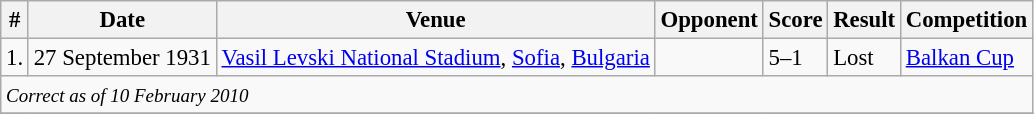<table class="wikitable" style="font-size:95%;">
<tr>
<th>#</th>
<th>Date</th>
<th>Venue</th>
<th>Opponent</th>
<th>Score</th>
<th>Result</th>
<th>Competition</th>
</tr>
<tr>
<td>1.</td>
<td>27 September 1931</td>
<td><a href='#'>Vasil Levski National Stadium</a>, <a href='#'>Sofia</a>, <a href='#'>Bulgaria</a></td>
<td></td>
<td>5–1</td>
<td>Lost</td>
<td><a href='#'>Balkan Cup</a></td>
</tr>
<tr>
<td colspan="12"><small><em>Correct as of 10 February 2010</em> </small></td>
</tr>
<tr>
</tr>
</table>
